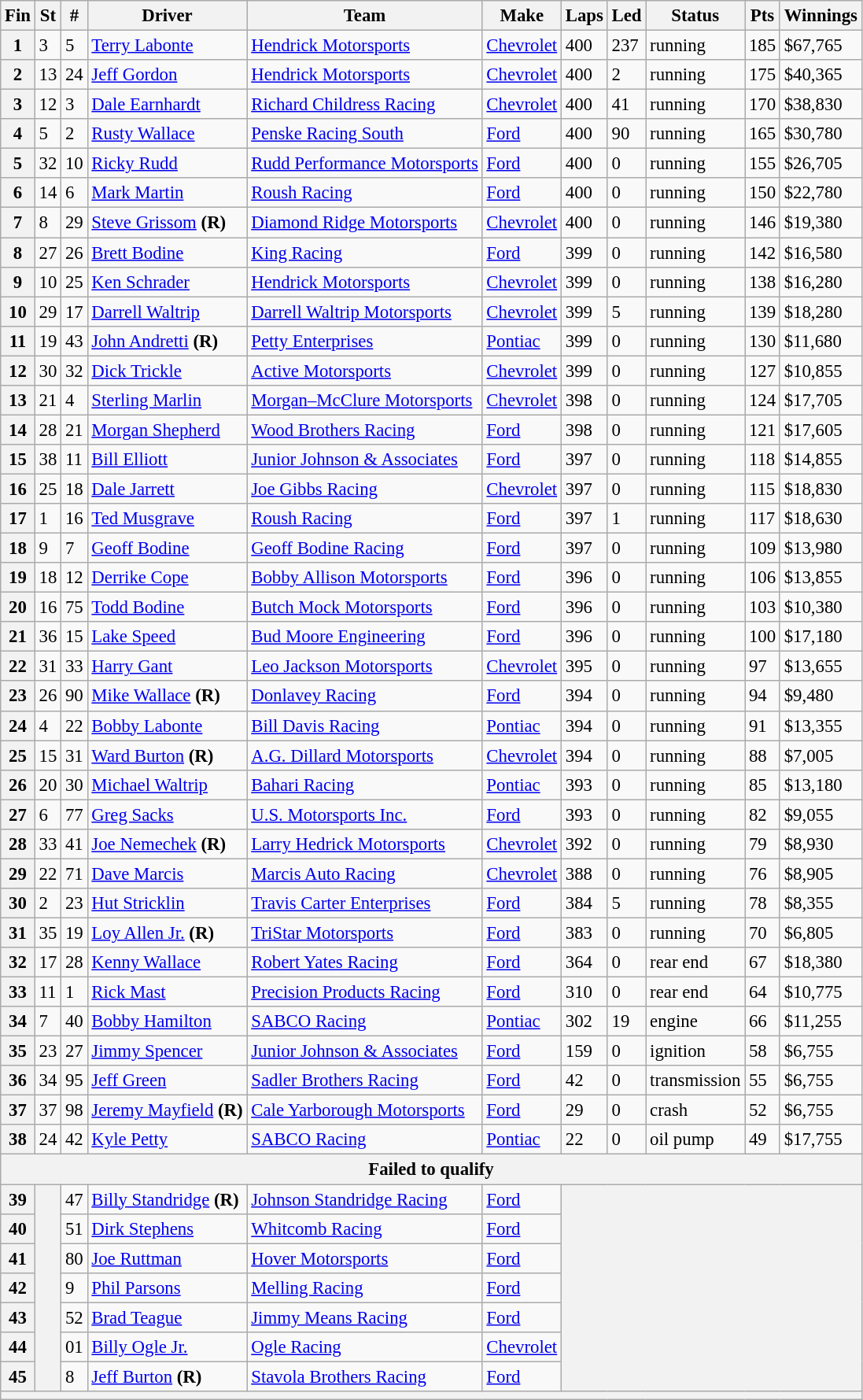<table class="wikitable" style="font-size:95%">
<tr>
<th>Fin</th>
<th>St</th>
<th>#</th>
<th>Driver</th>
<th>Team</th>
<th>Make</th>
<th>Laps</th>
<th>Led</th>
<th>Status</th>
<th>Pts</th>
<th>Winnings</th>
</tr>
<tr>
<th>1</th>
<td>3</td>
<td>5</td>
<td><a href='#'>Terry Labonte</a></td>
<td><a href='#'>Hendrick Motorsports</a></td>
<td><a href='#'>Chevrolet</a></td>
<td>400</td>
<td>237</td>
<td>running</td>
<td>185</td>
<td>$67,765</td>
</tr>
<tr>
<th>2</th>
<td>13</td>
<td>24</td>
<td><a href='#'>Jeff Gordon</a></td>
<td><a href='#'>Hendrick Motorsports</a></td>
<td><a href='#'>Chevrolet</a></td>
<td>400</td>
<td>2</td>
<td>running</td>
<td>175</td>
<td>$40,365</td>
</tr>
<tr>
<th>3</th>
<td>12</td>
<td>3</td>
<td><a href='#'>Dale Earnhardt</a></td>
<td><a href='#'>Richard Childress Racing</a></td>
<td><a href='#'>Chevrolet</a></td>
<td>400</td>
<td>41</td>
<td>running</td>
<td>170</td>
<td>$38,830</td>
</tr>
<tr>
<th>4</th>
<td>5</td>
<td>2</td>
<td><a href='#'>Rusty Wallace</a></td>
<td><a href='#'>Penske Racing South</a></td>
<td><a href='#'>Ford</a></td>
<td>400</td>
<td>90</td>
<td>running</td>
<td>165</td>
<td>$30,780</td>
</tr>
<tr>
<th>5</th>
<td>32</td>
<td>10</td>
<td><a href='#'>Ricky Rudd</a></td>
<td><a href='#'>Rudd Performance Motorsports</a></td>
<td><a href='#'>Ford</a></td>
<td>400</td>
<td>0</td>
<td>running</td>
<td>155</td>
<td>$26,705</td>
</tr>
<tr>
<th>6</th>
<td>14</td>
<td>6</td>
<td><a href='#'>Mark Martin</a></td>
<td><a href='#'>Roush Racing</a></td>
<td><a href='#'>Ford</a></td>
<td>400</td>
<td>0</td>
<td>running</td>
<td>150</td>
<td>$22,780</td>
</tr>
<tr>
<th>7</th>
<td>8</td>
<td>29</td>
<td><a href='#'>Steve Grissom</a> <strong>(R)</strong></td>
<td><a href='#'>Diamond Ridge Motorsports</a></td>
<td><a href='#'>Chevrolet</a></td>
<td>400</td>
<td>0</td>
<td>running</td>
<td>146</td>
<td>$19,380</td>
</tr>
<tr>
<th>8</th>
<td>27</td>
<td>26</td>
<td><a href='#'>Brett Bodine</a></td>
<td><a href='#'>King Racing</a></td>
<td><a href='#'>Ford</a></td>
<td>399</td>
<td>0</td>
<td>running</td>
<td>142</td>
<td>$16,580</td>
</tr>
<tr>
<th>9</th>
<td>10</td>
<td>25</td>
<td><a href='#'>Ken Schrader</a></td>
<td><a href='#'>Hendrick Motorsports</a></td>
<td><a href='#'>Chevrolet</a></td>
<td>399</td>
<td>0</td>
<td>running</td>
<td>138</td>
<td>$16,280</td>
</tr>
<tr>
<th>10</th>
<td>29</td>
<td>17</td>
<td><a href='#'>Darrell Waltrip</a></td>
<td><a href='#'>Darrell Waltrip Motorsports</a></td>
<td><a href='#'>Chevrolet</a></td>
<td>399</td>
<td>5</td>
<td>running</td>
<td>139</td>
<td>$18,280</td>
</tr>
<tr>
<th>11</th>
<td>19</td>
<td>43</td>
<td><a href='#'>John Andretti</a> <strong>(R)</strong></td>
<td><a href='#'>Petty Enterprises</a></td>
<td><a href='#'>Pontiac</a></td>
<td>399</td>
<td>0</td>
<td>running</td>
<td>130</td>
<td>$11,680</td>
</tr>
<tr>
<th>12</th>
<td>30</td>
<td>32</td>
<td><a href='#'>Dick Trickle</a></td>
<td><a href='#'>Active Motorsports</a></td>
<td><a href='#'>Chevrolet</a></td>
<td>399</td>
<td>0</td>
<td>running</td>
<td>127</td>
<td>$10,855</td>
</tr>
<tr>
<th>13</th>
<td>21</td>
<td>4</td>
<td><a href='#'>Sterling Marlin</a></td>
<td><a href='#'>Morgan–McClure Motorsports</a></td>
<td><a href='#'>Chevrolet</a></td>
<td>398</td>
<td>0</td>
<td>running</td>
<td>124</td>
<td>$17,705</td>
</tr>
<tr>
<th>14</th>
<td>28</td>
<td>21</td>
<td><a href='#'>Morgan Shepherd</a></td>
<td><a href='#'>Wood Brothers Racing</a></td>
<td><a href='#'>Ford</a></td>
<td>398</td>
<td>0</td>
<td>running</td>
<td>121</td>
<td>$17,605</td>
</tr>
<tr>
<th>15</th>
<td>38</td>
<td>11</td>
<td><a href='#'>Bill Elliott</a></td>
<td><a href='#'>Junior Johnson & Associates</a></td>
<td><a href='#'>Ford</a></td>
<td>397</td>
<td>0</td>
<td>running</td>
<td>118</td>
<td>$14,855</td>
</tr>
<tr>
<th>16</th>
<td>25</td>
<td>18</td>
<td><a href='#'>Dale Jarrett</a></td>
<td><a href='#'>Joe Gibbs Racing</a></td>
<td><a href='#'>Chevrolet</a></td>
<td>397</td>
<td>0</td>
<td>running</td>
<td>115</td>
<td>$18,830</td>
</tr>
<tr>
<th>17</th>
<td>1</td>
<td>16</td>
<td><a href='#'>Ted Musgrave</a></td>
<td><a href='#'>Roush Racing</a></td>
<td><a href='#'>Ford</a></td>
<td>397</td>
<td>1</td>
<td>running</td>
<td>117</td>
<td>$18,630</td>
</tr>
<tr>
<th>18</th>
<td>9</td>
<td>7</td>
<td><a href='#'>Geoff Bodine</a></td>
<td><a href='#'>Geoff Bodine Racing</a></td>
<td><a href='#'>Ford</a></td>
<td>397</td>
<td>0</td>
<td>running</td>
<td>109</td>
<td>$13,980</td>
</tr>
<tr>
<th>19</th>
<td>18</td>
<td>12</td>
<td><a href='#'>Derrike Cope</a></td>
<td><a href='#'>Bobby Allison Motorsports</a></td>
<td><a href='#'>Ford</a></td>
<td>396</td>
<td>0</td>
<td>running</td>
<td>106</td>
<td>$13,855</td>
</tr>
<tr>
<th>20</th>
<td>16</td>
<td>75</td>
<td><a href='#'>Todd Bodine</a></td>
<td><a href='#'>Butch Mock Motorsports</a></td>
<td><a href='#'>Ford</a></td>
<td>396</td>
<td>0</td>
<td>running</td>
<td>103</td>
<td>$10,380</td>
</tr>
<tr>
<th>21</th>
<td>36</td>
<td>15</td>
<td><a href='#'>Lake Speed</a></td>
<td><a href='#'>Bud Moore Engineering</a></td>
<td><a href='#'>Ford</a></td>
<td>396</td>
<td>0</td>
<td>running</td>
<td>100</td>
<td>$17,180</td>
</tr>
<tr>
<th>22</th>
<td>31</td>
<td>33</td>
<td><a href='#'>Harry Gant</a></td>
<td><a href='#'>Leo Jackson Motorsports</a></td>
<td><a href='#'>Chevrolet</a></td>
<td>395</td>
<td>0</td>
<td>running</td>
<td>97</td>
<td>$13,655</td>
</tr>
<tr>
<th>23</th>
<td>26</td>
<td>90</td>
<td><a href='#'>Mike Wallace</a> <strong>(R)</strong></td>
<td><a href='#'>Donlavey Racing</a></td>
<td><a href='#'>Ford</a></td>
<td>394</td>
<td>0</td>
<td>running</td>
<td>94</td>
<td>$9,480</td>
</tr>
<tr>
<th>24</th>
<td>4</td>
<td>22</td>
<td><a href='#'>Bobby Labonte</a></td>
<td><a href='#'>Bill Davis Racing</a></td>
<td><a href='#'>Pontiac</a></td>
<td>394</td>
<td>0</td>
<td>running</td>
<td>91</td>
<td>$13,355</td>
</tr>
<tr>
<th>25</th>
<td>15</td>
<td>31</td>
<td><a href='#'>Ward Burton</a> <strong>(R)</strong></td>
<td><a href='#'>A.G. Dillard Motorsports</a></td>
<td><a href='#'>Chevrolet</a></td>
<td>394</td>
<td>0</td>
<td>running</td>
<td>88</td>
<td>$7,005</td>
</tr>
<tr>
<th>26</th>
<td>20</td>
<td>30</td>
<td><a href='#'>Michael Waltrip</a></td>
<td><a href='#'>Bahari Racing</a></td>
<td><a href='#'>Pontiac</a></td>
<td>393</td>
<td>0</td>
<td>running</td>
<td>85</td>
<td>$13,180</td>
</tr>
<tr>
<th>27</th>
<td>6</td>
<td>77</td>
<td><a href='#'>Greg Sacks</a></td>
<td><a href='#'>U.S. Motorsports Inc.</a></td>
<td><a href='#'>Ford</a></td>
<td>393</td>
<td>0</td>
<td>running</td>
<td>82</td>
<td>$9,055</td>
</tr>
<tr>
<th>28</th>
<td>33</td>
<td>41</td>
<td><a href='#'>Joe Nemechek</a> <strong>(R)</strong></td>
<td><a href='#'>Larry Hedrick Motorsports</a></td>
<td><a href='#'>Chevrolet</a></td>
<td>392</td>
<td>0</td>
<td>running</td>
<td>79</td>
<td>$8,930</td>
</tr>
<tr>
<th>29</th>
<td>22</td>
<td>71</td>
<td><a href='#'>Dave Marcis</a></td>
<td><a href='#'>Marcis Auto Racing</a></td>
<td><a href='#'>Chevrolet</a></td>
<td>388</td>
<td>0</td>
<td>running</td>
<td>76</td>
<td>$8,905</td>
</tr>
<tr>
<th>30</th>
<td>2</td>
<td>23</td>
<td><a href='#'>Hut Stricklin</a></td>
<td><a href='#'>Travis Carter Enterprises</a></td>
<td><a href='#'>Ford</a></td>
<td>384</td>
<td>5</td>
<td>running</td>
<td>78</td>
<td>$8,355</td>
</tr>
<tr>
<th>31</th>
<td>35</td>
<td>19</td>
<td><a href='#'>Loy Allen Jr.</a> <strong>(R)</strong></td>
<td><a href='#'>TriStar Motorsports</a></td>
<td><a href='#'>Ford</a></td>
<td>383</td>
<td>0</td>
<td>running</td>
<td>70</td>
<td>$6,805</td>
</tr>
<tr>
<th>32</th>
<td>17</td>
<td>28</td>
<td><a href='#'>Kenny Wallace</a></td>
<td><a href='#'>Robert Yates Racing</a></td>
<td><a href='#'>Ford</a></td>
<td>364</td>
<td>0</td>
<td>rear end</td>
<td>67</td>
<td>$18,380</td>
</tr>
<tr>
<th>33</th>
<td>11</td>
<td>1</td>
<td><a href='#'>Rick Mast</a></td>
<td><a href='#'>Precision Products Racing</a></td>
<td><a href='#'>Ford</a></td>
<td>310</td>
<td>0</td>
<td>rear end</td>
<td>64</td>
<td>$10,775</td>
</tr>
<tr>
<th>34</th>
<td>7</td>
<td>40</td>
<td><a href='#'>Bobby Hamilton</a></td>
<td><a href='#'>SABCO Racing</a></td>
<td><a href='#'>Pontiac</a></td>
<td>302</td>
<td>19</td>
<td>engine</td>
<td>66</td>
<td>$11,255</td>
</tr>
<tr>
<th>35</th>
<td>23</td>
<td>27</td>
<td><a href='#'>Jimmy Spencer</a></td>
<td><a href='#'>Junior Johnson & Associates</a></td>
<td><a href='#'>Ford</a></td>
<td>159</td>
<td>0</td>
<td>ignition</td>
<td>58</td>
<td>$6,755</td>
</tr>
<tr>
<th>36</th>
<td>34</td>
<td>95</td>
<td><a href='#'>Jeff Green</a></td>
<td><a href='#'>Sadler Brothers Racing</a></td>
<td><a href='#'>Ford</a></td>
<td>42</td>
<td>0</td>
<td>transmission</td>
<td>55</td>
<td>$6,755</td>
</tr>
<tr>
<th>37</th>
<td>37</td>
<td>98</td>
<td><a href='#'>Jeremy Mayfield</a> <strong>(R)</strong></td>
<td><a href='#'>Cale Yarborough Motorsports</a></td>
<td><a href='#'>Ford</a></td>
<td>29</td>
<td>0</td>
<td>crash</td>
<td>52</td>
<td>$6,755</td>
</tr>
<tr>
<th>38</th>
<td>24</td>
<td>42</td>
<td><a href='#'>Kyle Petty</a></td>
<td><a href='#'>SABCO Racing</a></td>
<td><a href='#'>Pontiac</a></td>
<td>22</td>
<td>0</td>
<td>oil pump</td>
<td>49</td>
<td>$17,755</td>
</tr>
<tr>
<th colspan="11">Failed to qualify</th>
</tr>
<tr>
<th>39</th>
<th rowspan="7"></th>
<td>47</td>
<td><a href='#'>Billy Standridge</a> <strong>(R)</strong></td>
<td><a href='#'>Johnson Standridge Racing</a></td>
<td><a href='#'>Ford</a></td>
<th colspan="5" rowspan="7"></th>
</tr>
<tr>
<th>40</th>
<td>51</td>
<td><a href='#'>Dirk Stephens</a></td>
<td><a href='#'>Whitcomb Racing</a></td>
<td><a href='#'>Ford</a></td>
</tr>
<tr>
<th>41</th>
<td>80</td>
<td><a href='#'>Joe Ruttman</a></td>
<td><a href='#'>Hover Motorsports</a></td>
<td><a href='#'>Ford</a></td>
</tr>
<tr>
<th>42</th>
<td>9</td>
<td><a href='#'>Phil Parsons</a></td>
<td><a href='#'>Melling Racing</a></td>
<td><a href='#'>Ford</a></td>
</tr>
<tr>
<th>43</th>
<td>52</td>
<td><a href='#'>Brad Teague</a></td>
<td><a href='#'>Jimmy Means Racing</a></td>
<td><a href='#'>Ford</a></td>
</tr>
<tr>
<th>44</th>
<td>01</td>
<td><a href='#'>Billy Ogle Jr.</a></td>
<td><a href='#'>Ogle Racing</a></td>
<td><a href='#'>Chevrolet</a></td>
</tr>
<tr>
<th>45</th>
<td>8</td>
<td><a href='#'>Jeff Burton</a> <strong>(R)</strong></td>
<td><a href='#'>Stavola Brothers Racing</a></td>
<td><a href='#'>Ford</a></td>
</tr>
<tr>
<th colspan="11"></th>
</tr>
</table>
